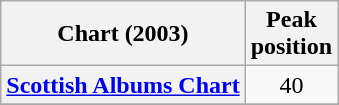<table class="wikitable sortable plainrowheaders" style="text-align:center">
<tr>
<th scope="col">Chart (2003)</th>
<th scope="col">Peak<br>position</th>
</tr>
<tr>
<th scope="row"><a href='#'>Scottish Albums Chart</a></th>
<td>40</td>
</tr>
<tr>
</tr>
<tr>
</tr>
</table>
